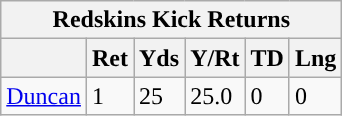<table class="wikitable">
<tr>
<th colspan="6">Redskins Kick Returns</th>
</tr>
<tr>
<th></th>
<th>Ret</th>
<th>Yds</th>
<th>Y/Rt</th>
<th>TD</th>
<th>Lng</th>
</tr>
<tr>
<td><a href='#'>Duncan</a></td>
<td>1</td>
<td>25</td>
<td>25.0</td>
<td>0</td>
<td>0</td>
</tr>
</table>
